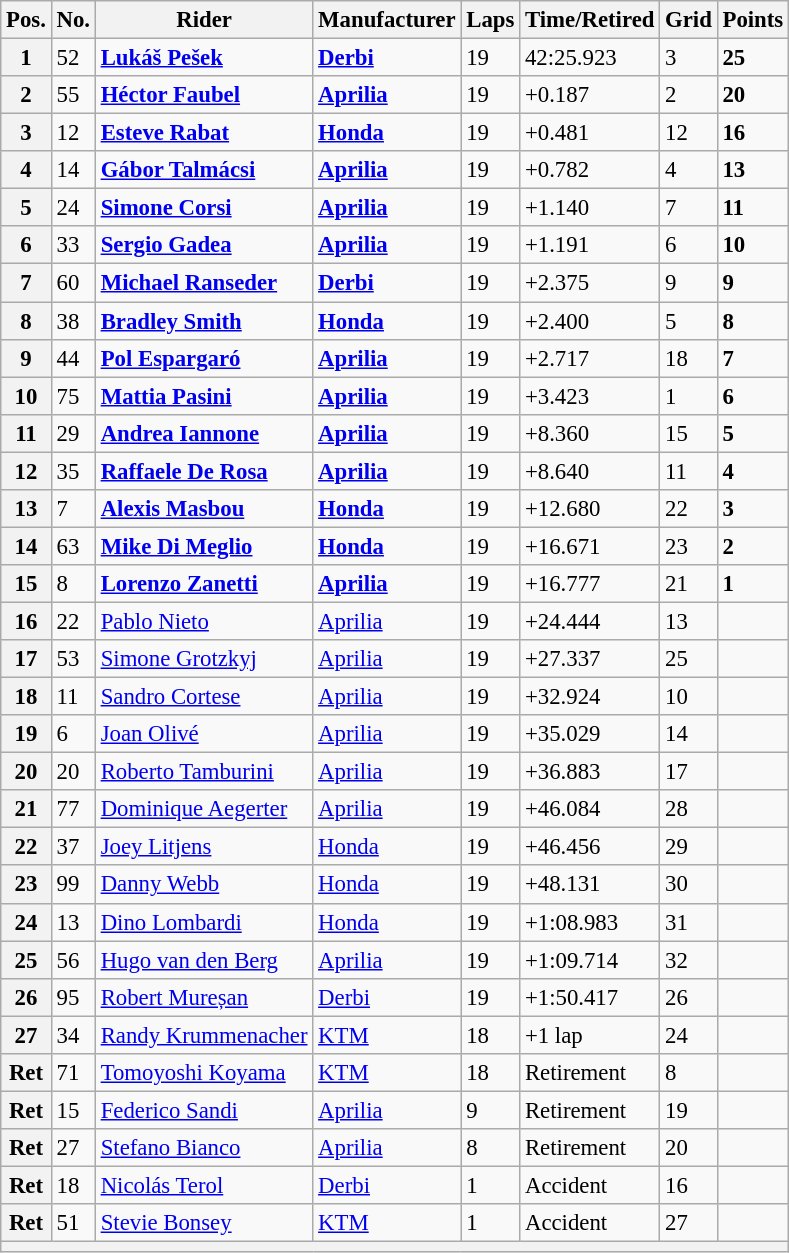<table class="wikitable" style="font-size: 95%;">
<tr>
<th>Pos.</th>
<th>No.</th>
<th>Rider</th>
<th>Manufacturer</th>
<th>Laps</th>
<th>Time/Retired</th>
<th>Grid</th>
<th>Points</th>
</tr>
<tr>
<th>1</th>
<td>52</td>
<td> <strong><a href='#'>Lukáš Pešek</a></strong></td>
<td><strong><a href='#'>Derbi</a></strong></td>
<td>19</td>
<td>42:25.923</td>
<td>3</td>
<td><strong>25</strong></td>
</tr>
<tr>
<th>2</th>
<td>55</td>
<td> <strong><a href='#'>Héctor Faubel</a></strong></td>
<td><strong><a href='#'>Aprilia</a></strong></td>
<td>19</td>
<td>+0.187</td>
<td>2</td>
<td><strong>20</strong></td>
</tr>
<tr>
<th>3</th>
<td>12</td>
<td> <strong><a href='#'>Esteve Rabat</a></strong></td>
<td><strong><a href='#'>Honda</a></strong></td>
<td>19</td>
<td>+0.481</td>
<td>12</td>
<td><strong>16</strong></td>
</tr>
<tr>
<th>4</th>
<td>14</td>
<td> <strong><a href='#'>Gábor Talmácsi</a></strong></td>
<td><strong><a href='#'>Aprilia</a></strong></td>
<td>19</td>
<td>+0.782</td>
<td>4</td>
<td><strong>13</strong></td>
</tr>
<tr>
<th>5</th>
<td>24</td>
<td> <strong><a href='#'>Simone Corsi</a></strong></td>
<td><strong><a href='#'>Aprilia</a></strong></td>
<td>19</td>
<td>+1.140</td>
<td>7</td>
<td><strong>11</strong></td>
</tr>
<tr>
<th>6</th>
<td>33</td>
<td> <strong><a href='#'>Sergio Gadea</a></strong></td>
<td><strong><a href='#'>Aprilia</a></strong></td>
<td>19</td>
<td>+1.191</td>
<td>6</td>
<td><strong>10</strong></td>
</tr>
<tr>
<th>7</th>
<td>60</td>
<td> <strong><a href='#'>Michael Ranseder</a></strong></td>
<td><strong><a href='#'>Derbi</a></strong></td>
<td>19</td>
<td>+2.375</td>
<td>9</td>
<td><strong>9</strong></td>
</tr>
<tr>
<th>8</th>
<td>38</td>
<td> <strong><a href='#'>Bradley Smith</a></strong></td>
<td><strong><a href='#'>Honda</a></strong></td>
<td>19</td>
<td>+2.400</td>
<td>5</td>
<td><strong>8</strong></td>
</tr>
<tr>
<th>9</th>
<td>44</td>
<td> <strong><a href='#'>Pol Espargaró</a></strong></td>
<td><strong><a href='#'>Aprilia</a></strong></td>
<td>19</td>
<td>+2.717</td>
<td>18</td>
<td><strong>7</strong></td>
</tr>
<tr>
<th>10</th>
<td>75</td>
<td> <strong><a href='#'>Mattia Pasini</a></strong></td>
<td><strong><a href='#'>Aprilia</a></strong></td>
<td>19</td>
<td>+3.423</td>
<td>1</td>
<td><strong>6</strong></td>
</tr>
<tr>
<th>11</th>
<td>29</td>
<td> <strong><a href='#'>Andrea Iannone</a></strong></td>
<td><strong><a href='#'>Aprilia</a></strong></td>
<td>19</td>
<td>+8.360</td>
<td>15</td>
<td><strong>5</strong></td>
</tr>
<tr>
<th>12</th>
<td>35</td>
<td> <strong><a href='#'>Raffaele De Rosa</a></strong></td>
<td><strong><a href='#'>Aprilia</a></strong></td>
<td>19</td>
<td>+8.640</td>
<td>11</td>
<td><strong>4</strong></td>
</tr>
<tr>
<th>13</th>
<td>7</td>
<td> <strong><a href='#'>Alexis Masbou</a></strong></td>
<td><strong><a href='#'>Honda</a></strong></td>
<td>19</td>
<td>+12.680</td>
<td>22</td>
<td><strong>3</strong></td>
</tr>
<tr>
<th>14</th>
<td>63</td>
<td> <strong><a href='#'>Mike Di Meglio</a></strong></td>
<td><strong><a href='#'>Honda</a></strong></td>
<td>19</td>
<td>+16.671</td>
<td>23</td>
<td><strong>2</strong></td>
</tr>
<tr>
<th>15</th>
<td>8</td>
<td> <strong><a href='#'>Lorenzo Zanetti</a></strong></td>
<td><strong><a href='#'>Aprilia</a></strong></td>
<td>19</td>
<td>+16.777</td>
<td>21</td>
<td><strong>1</strong></td>
</tr>
<tr>
<th>16</th>
<td>22</td>
<td> <a href='#'>Pablo Nieto</a></td>
<td><a href='#'>Aprilia</a></td>
<td>19</td>
<td>+24.444</td>
<td>13</td>
<td></td>
</tr>
<tr>
<th>17</th>
<td>53</td>
<td> <a href='#'>Simone Grotzkyj</a></td>
<td><a href='#'>Aprilia</a></td>
<td>19</td>
<td>+27.337</td>
<td>25</td>
<td></td>
</tr>
<tr>
<th>18</th>
<td>11</td>
<td> <a href='#'>Sandro Cortese</a></td>
<td><a href='#'>Aprilia</a></td>
<td>19</td>
<td>+32.924</td>
<td>10</td>
<td></td>
</tr>
<tr>
<th>19</th>
<td>6</td>
<td> <a href='#'>Joan Olivé</a></td>
<td><a href='#'>Aprilia</a></td>
<td>19</td>
<td>+35.029</td>
<td>14</td>
<td></td>
</tr>
<tr>
<th>20</th>
<td>20</td>
<td> <a href='#'>Roberto Tamburini</a></td>
<td><a href='#'>Aprilia</a></td>
<td>19</td>
<td>+36.883</td>
<td>17</td>
<td></td>
</tr>
<tr>
<th>21</th>
<td>77</td>
<td> <a href='#'>Dominique Aegerter</a></td>
<td><a href='#'>Aprilia</a></td>
<td>19</td>
<td>+46.084</td>
<td>28</td>
<td></td>
</tr>
<tr>
<th>22</th>
<td>37</td>
<td> <a href='#'>Joey Litjens</a></td>
<td><a href='#'>Honda</a></td>
<td>19</td>
<td>+46.456</td>
<td>29</td>
<td></td>
</tr>
<tr>
<th>23</th>
<td>99</td>
<td> <a href='#'>Danny Webb</a></td>
<td><a href='#'>Honda</a></td>
<td>19</td>
<td>+48.131</td>
<td>30</td>
<td></td>
</tr>
<tr>
<th>24</th>
<td>13</td>
<td> <a href='#'>Dino Lombardi</a></td>
<td><a href='#'>Honda</a></td>
<td>19</td>
<td>+1:08.983</td>
<td>31</td>
<td></td>
</tr>
<tr>
<th>25</th>
<td>56</td>
<td> <a href='#'>Hugo van den Berg</a></td>
<td><a href='#'>Aprilia</a></td>
<td>19</td>
<td>+1:09.714</td>
<td>32</td>
<td></td>
</tr>
<tr>
<th>26</th>
<td>95</td>
<td> <a href='#'>Robert Mureșan</a></td>
<td><a href='#'>Derbi</a></td>
<td>19</td>
<td>+1:50.417</td>
<td>26</td>
<td></td>
</tr>
<tr>
<th>27</th>
<td>34</td>
<td> <a href='#'>Randy Krummenacher</a></td>
<td><a href='#'>KTM</a></td>
<td>18</td>
<td>+1 lap</td>
<td>24</td>
<td></td>
</tr>
<tr>
<th>Ret</th>
<td>71</td>
<td> <a href='#'>Tomoyoshi Koyama</a></td>
<td><a href='#'>KTM</a></td>
<td>18</td>
<td>Retirement</td>
<td>8</td>
<td></td>
</tr>
<tr>
<th>Ret</th>
<td>15</td>
<td> <a href='#'>Federico Sandi</a></td>
<td><a href='#'>Aprilia</a></td>
<td>9</td>
<td>Retirement</td>
<td>19</td>
<td></td>
</tr>
<tr>
<th>Ret</th>
<td>27</td>
<td> <a href='#'>Stefano Bianco</a></td>
<td><a href='#'>Aprilia</a></td>
<td>8</td>
<td>Retirement</td>
<td>20</td>
<td></td>
</tr>
<tr>
<th>Ret</th>
<td>18</td>
<td> <a href='#'>Nicolás Terol</a></td>
<td><a href='#'>Derbi</a></td>
<td>1</td>
<td>Accident</td>
<td>16</td>
<td></td>
</tr>
<tr>
<th>Ret</th>
<td>51</td>
<td> <a href='#'>Stevie Bonsey</a></td>
<td><a href='#'>KTM</a></td>
<td>1</td>
<td>Accident</td>
<td>27</td>
<td></td>
</tr>
<tr>
<th colspan=8></th>
</tr>
</table>
